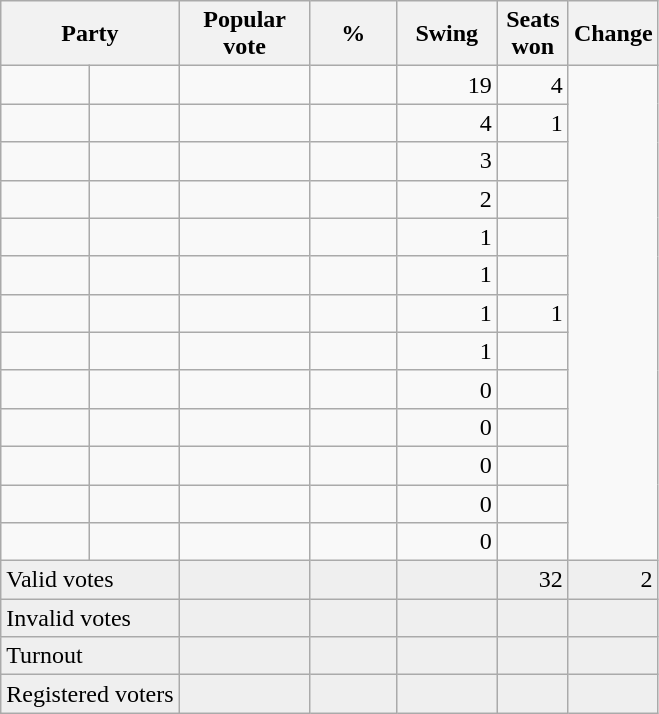<table class=wikitable style="text-align:right">
<tr>
<th colspan=2>Party</th>
<th width=80px>Popular vote</th>
<th width=50px>%</th>
<th width=60px>Swing</th>
<th width=40px>Seats<br>won</th>
<th width=45px>Change</th>
</tr>
<tr>
<td></td>
<td></td>
<td></td>
<td></td>
<td>19</td>
<td> 4</td>
</tr>
<tr>
<td></td>
<td></td>
<td></td>
<td></td>
<td>4</td>
<td> 1</td>
</tr>
<tr>
<td></td>
<td></td>
<td></td>
<td></td>
<td>3</td>
<td></td>
</tr>
<tr>
<td></td>
<td></td>
<td></td>
<td></td>
<td>2</td>
<td></td>
</tr>
<tr>
<td></td>
<td></td>
<td></td>
<td></td>
<td>1</td>
<td></td>
</tr>
<tr>
<td></td>
<td></td>
<td></td>
<td></td>
<td>1</td>
<td></td>
</tr>
<tr>
<td></td>
<td></td>
<td></td>
<td></td>
<td>1</td>
<td> 1</td>
</tr>
<tr>
<td></td>
<td></td>
<td></td>
<td></td>
<td>1</td>
<td></td>
</tr>
<tr>
<td></td>
<td></td>
<td></td>
<td></td>
<td>0</td>
<td></td>
</tr>
<tr>
<td></td>
<td></td>
<td></td>
<td></td>
<td>0</td>
<td></td>
</tr>
<tr>
<td></td>
<td></td>
<td></td>
<td></td>
<td>0</td>
<td></td>
</tr>
<tr>
<td></td>
<td></td>
<td></td>
<td></td>
<td>0</td>
<td></td>
</tr>
<tr>
<td></td>
<td></td>
<td></td>
<td></td>
<td>0</td>
<td></td>
</tr>
<tr style="background:#efefef;">
<td style="text-align:left;" colspan="2">Valid votes</td>
<td></td>
<td></td>
<td></td>
<td>32</td>
<td> 2</td>
</tr>
<tr style="background:#efefef;">
<td style="text-align:left;" colspan="2">Invalid votes</td>
<td></td>
<td></td>
<td></td>
<td></td>
<td></td>
</tr>
<tr style="background:#efefef;">
<td style="text-align:left;" colspan="2">Turnout</td>
<td></td>
<td></td>
<td></td>
<td></td>
<td></td>
</tr>
<tr style="background:#efefef;">
<td style="text-align:left;" colspan="2">Registered voters</td>
<td></td>
<td></td>
<td></td>
<td></td>
<td></td>
</tr>
</table>
